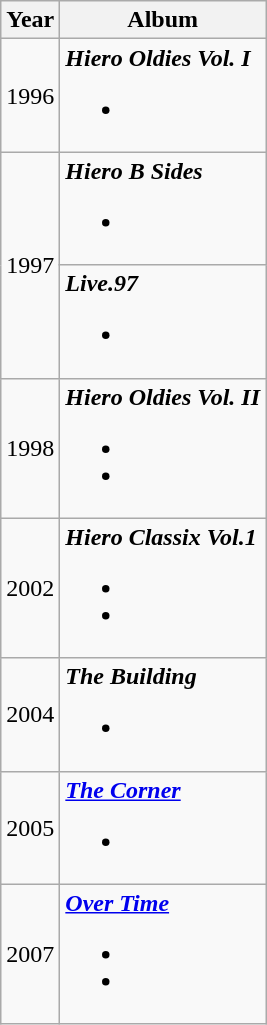<table class="wikitable">
<tr>
<th style="text-align:center;">Year</th>
<th>Album</th>
</tr>
<tr>
<td>1996</td>
<td><strong><em>Hiero Oldies Vol. I</em></strong><br><ul><li></li></ul></td>
</tr>
<tr>
<td rowspan="2">1997</td>
<td><strong><em>Hiero B Sides</em></strong><br><ul><li></li></ul></td>
</tr>
<tr>
<td rowspan="1"><strong><em>Live.97</em></strong><br><ul><li></li></ul></td>
</tr>
<tr>
<td rowspan="1">1998</td>
<td rowspan="1"><strong><em>Hiero Oldies Vol. II</em></strong><br><ul><li></li><li></li></ul></td>
</tr>
<tr>
<td>2002</td>
<td><strong><em>Hiero Classix Vol.1</em></strong><br><ul><li></li><li></li></ul></td>
</tr>
<tr>
<td>2004</td>
<td><strong><em>The Building</em></strong><br><ul><li></li></ul></td>
</tr>
<tr>
<td>2005</td>
<td><strong><em><a href='#'>The Corner</a></em></strong><br><ul><li></li></ul></td>
</tr>
<tr>
<td>2007</td>
<td><strong><em><a href='#'>Over Time</a></em></strong><br><ul><li></li><li></li></ul></td>
</tr>
</table>
